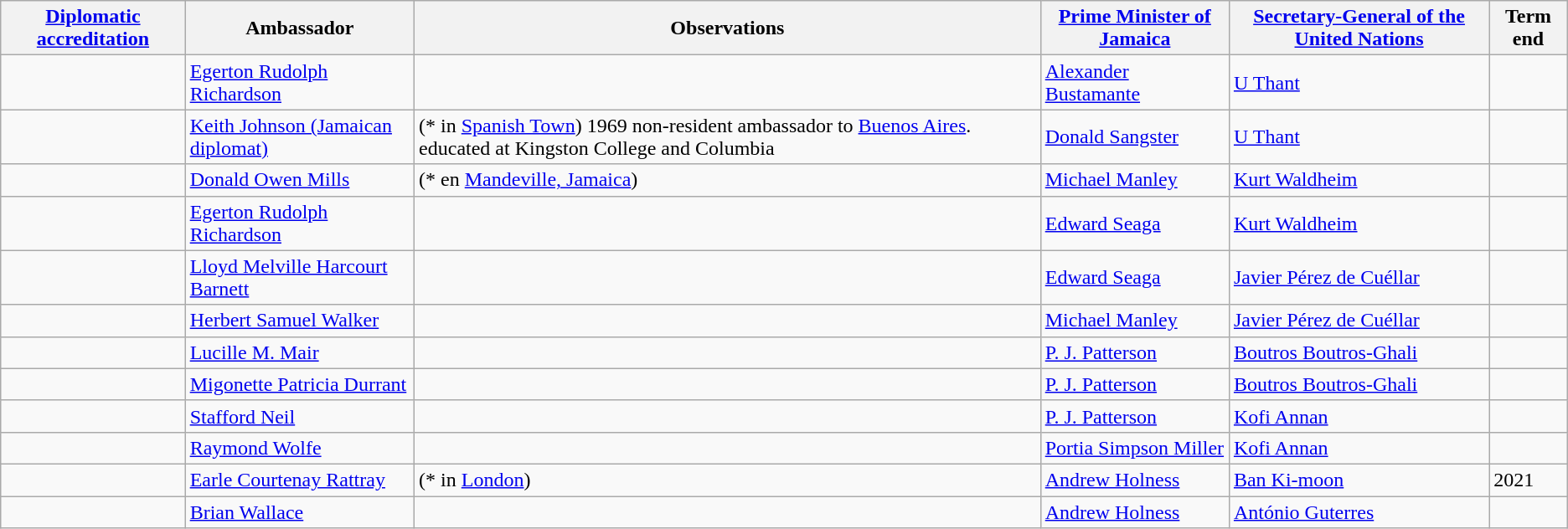<table class="wikitable sortable">
<tr>
<th><a href='#'>Diplomatic accreditation</a></th>
<th>Ambassador</th>
<th>Observations</th>
<th><a href='#'>Prime Minister of Jamaica</a></th>
<th><a href='#'>Secretary-General of the United Nations</a></th>
<th>Term end</th>
</tr>
<tr>
<td></td>
<td><a href='#'>Egerton Rudolph Richardson</a></td>
<td></td>
<td><a href='#'>Alexander Bustamante</a></td>
<td><a href='#'>U Thant</a></td>
<td></td>
</tr>
<tr>
<td></td>
<td><a href='#'>Keith Johnson (Jamaican diplomat)</a></td>
<td>(* in <a href='#'>Spanish Town</a>) 1969 non-resident ambassador to <a href='#'>Buenos Aires</a>. educated at Kingston College and Columbia </td>
<td><a href='#'>Donald Sangster</a></td>
<td><a href='#'>U Thant</a></td>
<td></td>
</tr>
<tr>
<td></td>
<td><a href='#'>Donald Owen Mills</a></td>
<td>(*  en <a href='#'>Mandeville, Jamaica</a>)</td>
<td><a href='#'>Michael Manley</a></td>
<td><a href='#'>Kurt Waldheim</a></td>
<td></td>
</tr>
<tr>
<td></td>
<td><a href='#'>Egerton Rudolph Richardson</a></td>
<td></td>
<td><a href='#'>Edward Seaga</a></td>
<td><a href='#'>Kurt Waldheim</a></td>
<td></td>
</tr>
<tr>
<td></td>
<td><a href='#'>Lloyd Melville Harcourt Barnett</a></td>
<td></td>
<td><a href='#'>Edward Seaga</a></td>
<td><a href='#'>Javier Pérez de Cuéllar</a></td>
<td></td>
</tr>
<tr>
<td></td>
<td><a href='#'>Herbert Samuel Walker</a></td>
<td></td>
<td><a href='#'>Michael Manley</a></td>
<td><a href='#'>Javier Pérez de Cuéllar</a></td>
<td></td>
</tr>
<tr>
<td></td>
<td><a href='#'>Lucille M. Mair</a></td>
<td></td>
<td><a href='#'>P. J. Patterson</a></td>
<td><a href='#'>Boutros Boutros-Ghali</a></td>
<td></td>
</tr>
<tr>
<td></td>
<td><a href='#'>Migonette Patricia Durrant</a></td>
<td></td>
<td><a href='#'>P. J. Patterson</a></td>
<td><a href='#'>Boutros Boutros-Ghali</a></td>
<td></td>
</tr>
<tr>
<td></td>
<td><a href='#'>Stafford Neil</a></td>
<td></td>
<td><a href='#'>P. J. Patterson</a></td>
<td><a href='#'>Kofi Annan</a></td>
<td></td>
</tr>
<tr>
<td></td>
<td><a href='#'>Raymond Wolfe</a></td>
<td></td>
<td><a href='#'>Portia Simpson Miller</a></td>
<td><a href='#'>Kofi Annan</a></td>
<td></td>
</tr>
<tr>
<td></td>
<td><a href='#'>Earle Courtenay Rattray</a></td>
<td>(*   in <a href='#'>London</a>)</td>
<td><a href='#'>Andrew Holness</a></td>
<td><a href='#'>Ban Ki-moon</a></td>
<td>2021</td>
</tr>
<tr>
<td></td>
<td><a href='#'>Brian Wallace</a></td>
<td></td>
<td><a href='#'>Andrew Holness</a></td>
<td><a href='#'>António Guterres</a></td>
<td></td>
</tr>
</table>
